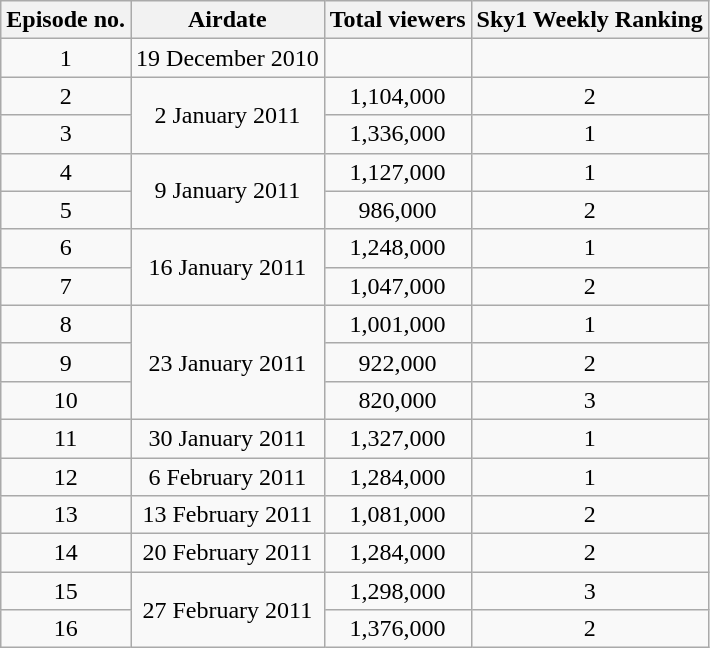<table class="wikitable" style="text-align:center;">
<tr>
<th>Episode no.</th>
<th>Airdate</th>
<th>Total viewers</th>
<th>Sky1 Weekly Ranking</th>
</tr>
<tr>
<td>1</td>
<td>19 December 2010</td>
<td></td>
<td></td>
</tr>
<tr>
<td>2</td>
<td rowspan="2">2 January 2011</td>
<td>1,104,000</td>
<td>2</td>
</tr>
<tr>
<td>3</td>
<td>1,336,000</td>
<td>1</td>
</tr>
<tr>
<td>4</td>
<td rowspan="2">9 January 2011</td>
<td>1,127,000</td>
<td>1</td>
</tr>
<tr>
<td>5</td>
<td>986,000</td>
<td>2</td>
</tr>
<tr>
<td>6</td>
<td rowspan="2">16 January 2011</td>
<td>1,248,000</td>
<td>1</td>
</tr>
<tr>
<td>7</td>
<td>1,047,000</td>
<td>2</td>
</tr>
<tr>
<td>8</td>
<td rowspan="3">23 January 2011</td>
<td>1,001,000</td>
<td>1</td>
</tr>
<tr>
<td>9</td>
<td>922,000</td>
<td>2</td>
</tr>
<tr>
<td>10</td>
<td>820,000</td>
<td>3</td>
</tr>
<tr>
<td>11</td>
<td>30 January 2011</td>
<td>1,327,000</td>
<td>1</td>
</tr>
<tr>
<td>12</td>
<td>6 February 2011</td>
<td>1,284,000</td>
<td>1</td>
</tr>
<tr>
<td>13</td>
<td>13 February 2011</td>
<td>1,081,000</td>
<td>2</td>
</tr>
<tr>
<td>14</td>
<td>20 February 2011</td>
<td>1,284,000</td>
<td>2</td>
</tr>
<tr>
<td>15</td>
<td rowspan="2">27 February 2011</td>
<td>1,298,000</td>
<td>3</td>
</tr>
<tr>
<td>16</td>
<td>1,376,000</td>
<td>2</td>
</tr>
</table>
